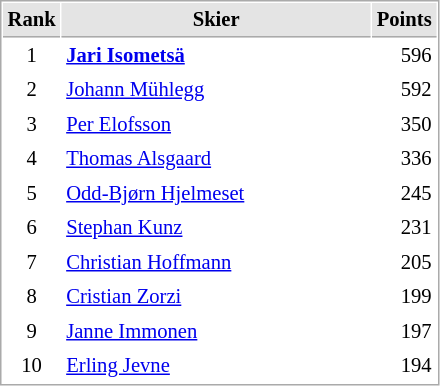<table cellspacing="1" cellpadding="3" style="border:1px solid #AAAAAA;font-size:86%">
<tr style="background-color: #E4E4E4;">
<th style="border-bottom:1px solid #AAAAAA" width=10>Rank</th>
<th style="border-bottom:1px solid #AAAAAA" width=200>Skier</th>
<th style="border-bottom:1px solid #AAAAAA" width=20 align=right>Points</th>
</tr>
<tr>
<td align=center>1</td>
<td> <strong><a href='#'>Jari Isometsä</a></strong></td>
<td align=right>596</td>
</tr>
<tr>
<td align=center>2</td>
<td> <a href='#'>Johann Mühlegg</a></td>
<td align=right>592</td>
</tr>
<tr>
<td align=center>3</td>
<td> <a href='#'>Per Elofsson</a></td>
<td align=right>350</td>
</tr>
<tr>
<td align=center>4</td>
<td> <a href='#'>Thomas Alsgaard</a></td>
<td align=right>336</td>
</tr>
<tr>
<td align=center>5</td>
<td> <a href='#'>Odd-Bjørn Hjelmeset</a></td>
<td align=right>245</td>
</tr>
<tr>
<td align=center>6</td>
<td> <a href='#'>Stephan Kunz</a></td>
<td align=right>231</td>
</tr>
<tr>
<td align=center>7</td>
<td> <a href='#'>Christian Hoffmann</a></td>
<td align=right>205</td>
</tr>
<tr>
<td align=center>8</td>
<td> <a href='#'>Cristian Zorzi</a></td>
<td align=right>199</td>
</tr>
<tr>
<td align=center>9</td>
<td> <a href='#'>Janne Immonen</a></td>
<td align=right>197</td>
</tr>
<tr>
<td align=center>10</td>
<td> <a href='#'>Erling Jevne</a></td>
<td align=right>194</td>
</tr>
</table>
